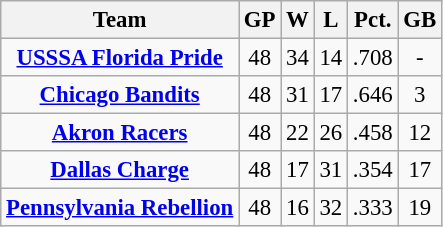<table class="wikitable sortable" style="font-size:95%; text-align:center;">
<tr>
<th>Team</th>
<th>GP</th>
<th>W</th>
<th>L</th>
<th>Pct.</th>
<th>GB</th>
</tr>
<tr>
<td><strong><a href='#'>USSSA Florida Pride</a></strong></td>
<td>48</td>
<td>34</td>
<td>14</td>
<td>.708</td>
<td>-</td>
</tr>
<tr>
<td><strong><a href='#'>Chicago Bandits</a></strong></td>
<td>48</td>
<td>31</td>
<td>17</td>
<td>.646</td>
<td>3</td>
</tr>
<tr>
<td><strong><a href='#'>Akron Racers</a></strong></td>
<td>48</td>
<td>22</td>
<td>26</td>
<td>.458</td>
<td>12</td>
</tr>
<tr>
<td><strong><a href='#'>Dallas Charge</a></strong></td>
<td>48</td>
<td>17</td>
<td>31</td>
<td>.354</td>
<td>17</td>
</tr>
<tr>
<td><strong><a href='#'>Pennsylvania Rebellion</a></strong></td>
<td>48</td>
<td>16</td>
<td>32</td>
<td>.333</td>
<td>19</td>
</tr>
</table>
